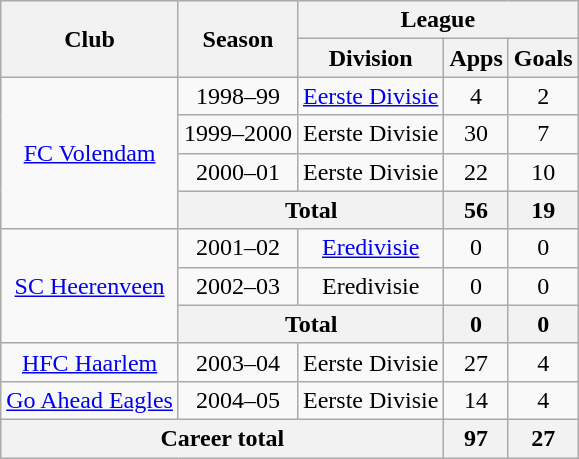<table class="wikitable" style="text-align:center">
<tr>
<th rowspan="2">Club</th>
<th rowspan="2">Season</th>
<th colspan="3">League</th>
</tr>
<tr>
<th>Division</th>
<th>Apps</th>
<th>Goals</th>
</tr>
<tr>
<td rowspan="4"><a href='#'>FC Volendam</a></td>
<td>1998–99</td>
<td><a href='#'>Eerste Divisie</a></td>
<td>4</td>
<td>2</td>
</tr>
<tr>
<td>1999–2000</td>
<td>Eerste Divisie</td>
<td>30</td>
<td>7</td>
</tr>
<tr>
<td>2000–01</td>
<td>Eerste Divisie</td>
<td>22</td>
<td>10</td>
</tr>
<tr>
<th colspan="2">Total</th>
<th>56</th>
<th>19</th>
</tr>
<tr>
<td rowspan="3"><a href='#'>SC Heerenveen</a></td>
<td>2001–02</td>
<td><a href='#'>Eredivisie</a></td>
<td>0</td>
<td>0</td>
</tr>
<tr>
<td>2002–03</td>
<td>Eredivisie</td>
<td>0</td>
<td>0</td>
</tr>
<tr>
<th colspan="2">Total</th>
<th>0</th>
<th>0</th>
</tr>
<tr>
<td><a href='#'>HFC Haarlem</a></td>
<td>2003–04</td>
<td>Eerste Divisie</td>
<td>27</td>
<td>4</td>
</tr>
<tr>
<td><a href='#'>Go Ahead Eagles</a></td>
<td>2004–05</td>
<td>Eerste Divisie</td>
<td>14</td>
<td>4</td>
</tr>
<tr>
<th colspan="3">Career total</th>
<th>97</th>
<th>27</th>
</tr>
</table>
